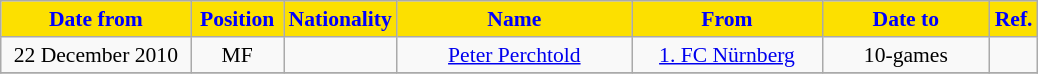<table class="wikitable" style="text-align:center; font-size:90%; ">
<tr>
<th style="background:#FCE000; color:blue; width:120px;">Date from</th>
<th style="background:#FCE000; color:blue; width:55px;">Position</th>
<th style="background:#FCE000; color:blue; width:55px;">Nationality</th>
<th style="background:#FCE000; color:blue; width:150px;">Name</th>
<th style="background:#FCE000; color:blue; width:120px;">From</th>
<th style="background:#FCE000; color:blue; width:105px;">Date to</th>
<th style="background:#FCE000; color:blue; width:25px;">Ref.</th>
</tr>
<tr>
<td>22 December 2010</td>
<td>MF</td>
<td></td>
<td><a href='#'>Peter Perchtold</a></td>
<td><a href='#'>1. FC Nürnberg</a></td>
<td>10-games</td>
<td></td>
</tr>
<tr>
</tr>
</table>
